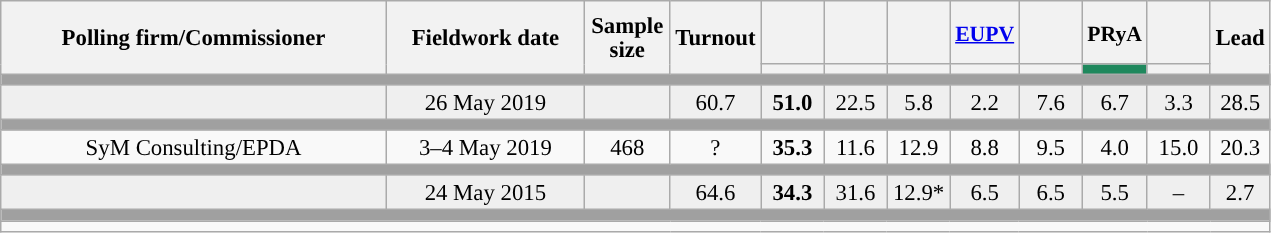<table class="wikitable collapsible collapsed" style="text-align:center; font-size:95%; line-height:16px;">
<tr style="height:42px;">
<th style="width:250px;" rowspan="2">Polling firm/Commissioner</th>
<th style="width:125px;" rowspan="2">Fieldwork date</th>
<th style="width:50px;" rowspan="2">Sample size</th>
<th style="width:45px;" rowspan="2">Turnout</th>
<th style="width:35px;"></th>
<th style="width:35px;"></th>
<th style="width:35px;"></th>
<th style="width:35px; font-size:95%;"><a href='#'>EUPV</a></th>
<th style="width:35px;"></th>
<th style="width:35px; font-size:95%;">PRyA</th>
<th style="width:35px;"></th>
<th style="width:30px;" rowspan="2">Lead</th>
</tr>
<tr>
<th style="color:inherit;background:"></th>
<th style="color:inherit;background:"></th>
<th style="color:inherit;background:"></th>
<th style="color:inherit;background:"></th>
<th style="color:inherit;background:"></th>
<th style="color:inherit;background:#1F885D;"></th>
<th style="color:inherit;background:"></th>
</tr>
<tr>
<td colspan="12" style="background:#A0A0A0"></td>
</tr>
<tr style="background:#EFEFEF;">
<td><strong></strong></td>
<td>26 May 2019</td>
<td></td>
<td>60.7</td>
<td><strong>51.0</strong><br></td>
<td>22.5<br></td>
<td>5.8<br></td>
<td>2.2<br></td>
<td>7.6<br></td>
<td>6.7<br></td>
<td>3.3<br></td>
<td style="background:">28.5</td>
</tr>
<tr>
<td colspan="12" style="background:#A0A0A0"></td>
</tr>
<tr>
<td>SyM Consulting/EPDA</td>
<td>3–4 May 2019</td>
<td>468</td>
<td>?</td>
<td><strong>35.3</strong><br></td>
<td>11.6<br></td>
<td>12.9<br></td>
<td>8.8<br></td>
<td>9.5<br></td>
<td>4.0<br></td>
<td>15.0<br></td>
<td style="background:">20.3</td>
</tr>
<tr>
<td colspan="12" style="background:#A0A0A0"></td>
</tr>
<tr style="background:#EFEFEF;">
<td><strong></strong></td>
<td>24 May 2015</td>
<td></td>
<td>64.6</td>
<td><strong>34.3</strong><br></td>
<td>31.6<br></td>
<td>12.9*<br></td>
<td>6.5<br></td>
<td>6.5<br></td>
<td>5.5<br></td>
<td>–</td>
<td style="background:">2.7</td>
</tr>
<tr>
<td colspan="12" style="background:#A0A0A0"></td>
</tr>
<tr>
<td align="left" colspan="12"></td>
</tr>
</table>
